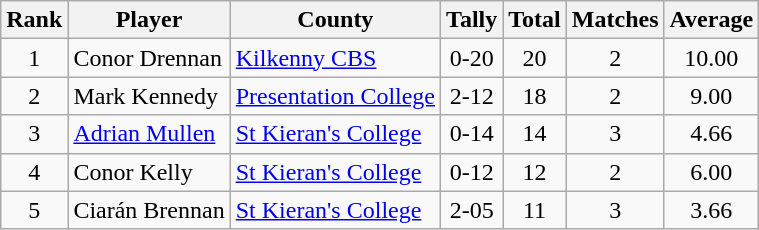<table class="wikitable">
<tr>
<th>Rank</th>
<th>Player</th>
<th>County</th>
<th>Tally</th>
<th>Total</th>
<th>Matches</th>
<th>Average</th>
</tr>
<tr>
<td rowspan=1 align=center>1</td>
<td>Conor Drennan</td>
<td><a href='#'>Kilkenny CBS</a></td>
<td align=center>0-20</td>
<td align=center>20</td>
<td align=center>2</td>
<td align=center>10.00</td>
</tr>
<tr>
<td rowspan=1 align=center>2</td>
<td>Mark Kennedy</td>
<td><a href='#'>Presentation College</a></td>
<td align=center>2-12</td>
<td align=center>18</td>
<td align=center>2</td>
<td align=center>9.00</td>
</tr>
<tr>
<td rowspan=1 align=center>3</td>
<td><a href='#'>Adrian Mullen</a></td>
<td><a href='#'>St Kieran's College</a></td>
<td align=center>0-14</td>
<td align=center>14</td>
<td align=center>3</td>
<td align=center>4.66</td>
</tr>
<tr>
<td rowspan=1 align=center>4</td>
<td>Conor Kelly</td>
<td><a href='#'>St Kieran's College</a></td>
<td align=center>0-12</td>
<td align=center>12</td>
<td align=center>2</td>
<td align=center>6.00</td>
</tr>
<tr>
<td rowspan=1 align=center>5</td>
<td>Ciarán Brennan</td>
<td><a href='#'>St Kieran's College</a></td>
<td align=center>2-05</td>
<td align=center>11</td>
<td align=center>3</td>
<td align=center>3.66</td>
</tr>
</table>
